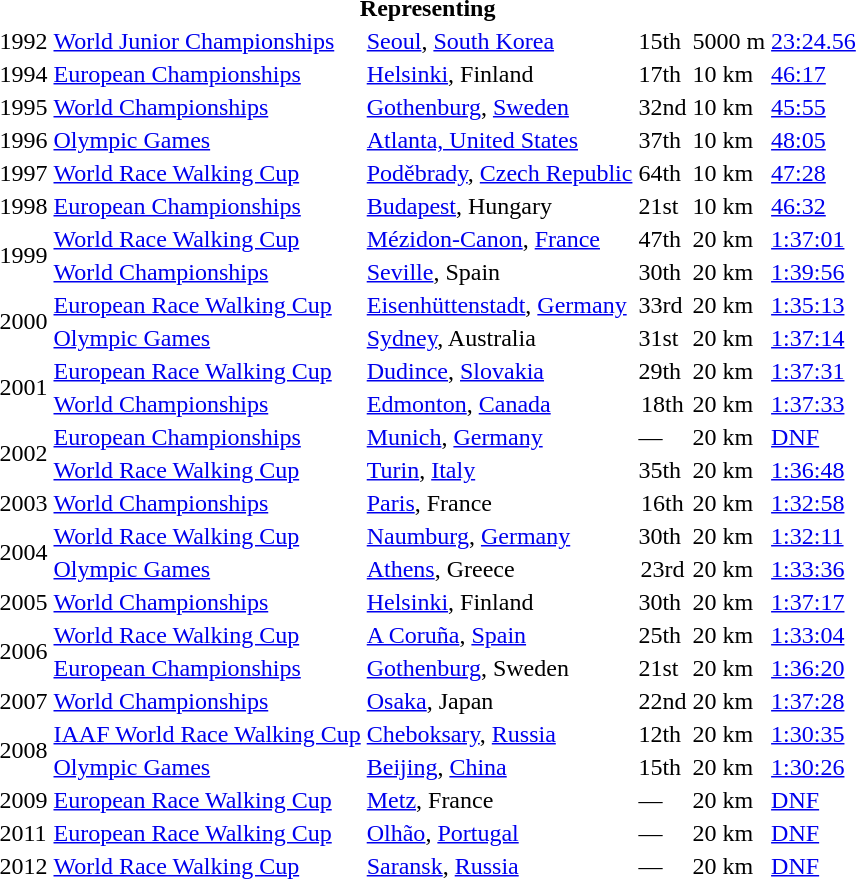<table>
<tr>
<th colspan="6">Representing </th>
</tr>
<tr>
<td>1992</td>
<td><a href='#'>World Junior Championships</a></td>
<td><a href='#'>Seoul</a>, <a href='#'>South Korea</a></td>
<td>15th</td>
<td>5000 m</td>
<td><a href='#'>23:24.56</a></td>
</tr>
<tr>
<td>1994</td>
<td><a href='#'>European Championships</a></td>
<td><a href='#'>Helsinki</a>, Finland</td>
<td>17th</td>
<td>10 km</td>
<td><a href='#'>46:17</a></td>
</tr>
<tr>
<td>1995</td>
<td><a href='#'>World Championships</a></td>
<td><a href='#'>Gothenburg</a>, <a href='#'>Sweden</a></td>
<td>32nd</td>
<td>10 km</td>
<td><a href='#'>45:55</a></td>
</tr>
<tr>
<td>1996</td>
<td><a href='#'>Olympic Games</a></td>
<td><a href='#'>Atlanta, United States</a></td>
<td>37th</td>
<td>10 km</td>
<td><a href='#'>48:05</a></td>
</tr>
<tr>
<td>1997</td>
<td><a href='#'>World Race Walking Cup</a></td>
<td><a href='#'>Poděbrady</a>, <a href='#'>Czech Republic</a></td>
<td>64th</td>
<td>10 km</td>
<td><a href='#'>47:28</a></td>
</tr>
<tr>
<td>1998</td>
<td><a href='#'>European Championships</a></td>
<td><a href='#'>Budapest</a>, Hungary</td>
<td>21st</td>
<td>10 km</td>
<td><a href='#'>46:32</a></td>
</tr>
<tr>
<td rowspan=2>1999</td>
<td><a href='#'>World Race Walking Cup</a></td>
<td><a href='#'>Mézidon-Canon</a>, <a href='#'>France</a></td>
<td>47th</td>
<td>20 km</td>
<td><a href='#'>1:37:01</a></td>
</tr>
<tr>
<td><a href='#'>World Championships</a></td>
<td><a href='#'>Seville</a>, Spain</td>
<td>30th</td>
<td>20 km</td>
<td><a href='#'>1:39:56</a></td>
</tr>
<tr>
<td rowspan=2>2000</td>
<td><a href='#'>European Race Walking Cup</a></td>
<td><a href='#'>Eisenhüttenstadt</a>, <a href='#'>Germany</a></td>
<td>33rd</td>
<td>20 km</td>
<td><a href='#'>1:35:13</a></td>
</tr>
<tr>
<td><a href='#'>Olympic Games</a></td>
<td><a href='#'>Sydney</a>, Australia</td>
<td>31st</td>
<td>20 km</td>
<td><a href='#'>1:37:14</a></td>
</tr>
<tr>
<td rowspan=2>2001</td>
<td><a href='#'>European Race Walking Cup</a></td>
<td><a href='#'>Dudince</a>, <a href='#'>Slovakia</a></td>
<td>29th</td>
<td>20 km</td>
<td><a href='#'>1:37:31</a></td>
</tr>
<tr>
<td><a href='#'>World Championships</a></td>
<td><a href='#'>Edmonton</a>, <a href='#'>Canada</a></td>
<td align="center">18th</td>
<td>20 km</td>
<td><a href='#'>1:37:33</a></td>
</tr>
<tr>
<td rowspan=2>2002</td>
<td><a href='#'>European Championships</a></td>
<td><a href='#'>Munich</a>, <a href='#'>Germany</a></td>
<td>—</td>
<td>20 km</td>
<td><a href='#'>DNF</a></td>
</tr>
<tr>
<td><a href='#'>World Race Walking Cup</a></td>
<td><a href='#'>Turin</a>, <a href='#'>Italy</a></td>
<td>35th</td>
<td>20 km</td>
<td><a href='#'>1:36:48</a></td>
</tr>
<tr>
<td>2003</td>
<td><a href='#'>World Championships</a></td>
<td><a href='#'>Paris</a>, France</td>
<td align="center">16th</td>
<td>20 km</td>
<td><a href='#'>1:32:58</a></td>
</tr>
<tr>
<td rowspan=2>2004</td>
<td><a href='#'>World Race Walking Cup</a></td>
<td><a href='#'>Naumburg</a>, <a href='#'>Germany</a></td>
<td>30th</td>
<td>20 km</td>
<td><a href='#'>1:32:11</a></td>
</tr>
<tr>
<td><a href='#'>Olympic Games</a></td>
<td><a href='#'>Athens</a>, Greece</td>
<td align="center">23rd</td>
<td>20 km</td>
<td><a href='#'>1:33:36</a></td>
</tr>
<tr>
<td>2005</td>
<td><a href='#'>World Championships</a></td>
<td><a href='#'>Helsinki</a>, Finland</td>
<td>30th</td>
<td>20 km</td>
<td><a href='#'>1:37:17</a></td>
</tr>
<tr>
<td rowspan=2>2006</td>
<td><a href='#'>World Race Walking Cup</a></td>
<td><a href='#'>A Coruña</a>, <a href='#'>Spain</a></td>
<td>25th</td>
<td>20 km</td>
<td><a href='#'>1:33:04</a></td>
</tr>
<tr>
<td><a href='#'>European Championships</a></td>
<td><a href='#'>Gothenburg</a>, Sweden</td>
<td>21st</td>
<td>20 km</td>
<td><a href='#'>1:36:20</a></td>
</tr>
<tr>
<td>2007</td>
<td><a href='#'>World Championships</a></td>
<td><a href='#'>Osaka</a>, Japan</td>
<td>22nd</td>
<td>20 km</td>
<td><a href='#'>1:37:28</a></td>
</tr>
<tr>
<td rowspan=2>2008</td>
<td><a href='#'>IAAF World Race Walking Cup</a></td>
<td><a href='#'>Cheboksary</a>, <a href='#'>Russia</a></td>
<td>12th</td>
<td>20 km</td>
<td><a href='#'>1:30:35</a></td>
</tr>
<tr>
<td><a href='#'>Olympic Games</a></td>
<td><a href='#'>Beijing</a>, <a href='#'>China</a></td>
<td>15th</td>
<td>20 km</td>
<td><a href='#'>1:30:26</a></td>
</tr>
<tr>
<td>2009</td>
<td><a href='#'>European Race Walking Cup</a></td>
<td><a href='#'>Metz</a>, France</td>
<td>—</td>
<td>20 km</td>
<td><a href='#'>DNF</a></td>
</tr>
<tr>
<td>2011</td>
<td><a href='#'>European Race Walking Cup</a></td>
<td><a href='#'>Olhão</a>, <a href='#'>Portugal</a></td>
<td>—</td>
<td>20 km</td>
<td><a href='#'>DNF</a></td>
</tr>
<tr>
<td>2012</td>
<td><a href='#'>World Race Walking Cup</a></td>
<td><a href='#'>Saransk</a>, <a href='#'>Russia</a></td>
<td>—</td>
<td>20 km</td>
<td><a href='#'>DNF</a></td>
</tr>
</table>
